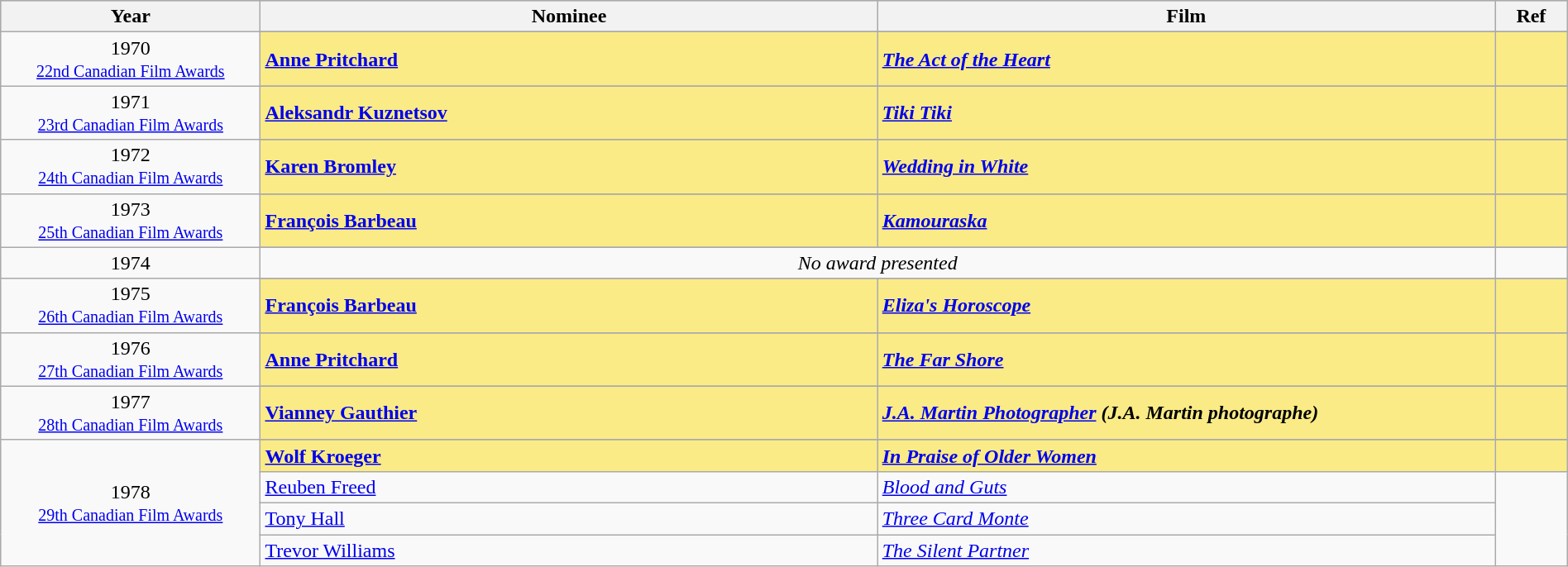<table class="wikitable" style="width:100%;">
<tr style="background:#bebebe;">
<th style="width:8%;">Year</th>
<th style="width:19%;">Nominee</th>
<th style="width:19%;">Film</th>
<th style="width:2%;">Ref</th>
</tr>
<tr>
<td rowspan="2" align="center">1970 <br> <small><a href='#'>22nd Canadian Film Awards</a></small></td>
</tr>
<tr style="background:#FAEB86;">
<td><strong><a href='#'>Anne Pritchard</a></strong></td>
<td><strong><em><a href='#'>The Act of the Heart</a></em></strong></td>
<td></td>
</tr>
<tr>
<td rowspan="2" align="center">1971 <br> <small><a href='#'>23rd Canadian Film Awards</a></small></td>
</tr>
<tr style="background:#FAEB86;">
<td><strong><a href='#'>Aleksandr Kuznetsov</a></strong></td>
<td><strong><em><a href='#'>Tiki Tiki</a></em></strong></td>
<td></td>
</tr>
<tr>
<td rowspan="2" align="center">1972 <br> <small><a href='#'>24th Canadian Film Awards</a></small></td>
</tr>
<tr style="background:#FAEB86;">
<td><strong><a href='#'>Karen Bromley</a></strong></td>
<td><strong><em><a href='#'>Wedding in White</a></em></strong></td>
<td></td>
</tr>
<tr>
<td rowspan="2" align="center">1973 <br> <small><a href='#'>25th Canadian Film Awards</a></small></td>
</tr>
<tr style="background:#FAEB86;">
<td><strong><a href='#'>François Barbeau</a></strong></td>
<td><strong><em><a href='#'>Kamouraska</a></em></strong></td>
<td></td>
</tr>
<tr>
<td rowspan="2" align="center">1974</td>
</tr>
<tr>
<td colspan=2 align=center><em>No award presented</em></td>
<td></td>
</tr>
<tr>
<td rowspan="2" align="center">1975 <br> <small><a href='#'>26th Canadian Film Awards</a></small></td>
</tr>
<tr style="background:#FAEB86;">
<td><strong><a href='#'>François Barbeau</a></strong></td>
<td><strong><em><a href='#'>Eliza's Horoscope</a></em></strong></td>
<td></td>
</tr>
<tr>
<td rowspan="2" align="center">1976 <br> <small><a href='#'>27th Canadian Film Awards</a></small></td>
</tr>
<tr style="background:#FAEB86;">
<td><strong><a href='#'>Anne Pritchard</a></strong></td>
<td><strong><em><a href='#'>The Far Shore</a></em></strong></td>
<td></td>
</tr>
<tr>
<td rowspan="2" align="center">1977 <br> <small><a href='#'>28th Canadian Film Awards</a></small></td>
</tr>
<tr style="background:#FAEB86;">
<td><strong><a href='#'>Vianney Gauthier</a></strong></td>
<td><strong><em><a href='#'>J.A. Martin Photographer</a> (J.A. Martin photographe)</em></strong></td>
<td></td>
</tr>
<tr>
<td rowspan="5" align="center">1978 <br> <small><a href='#'>29th Canadian Film Awards</a></small></td>
</tr>
<tr style="background:#FAEB86;">
<td><strong><a href='#'>Wolf Kroeger</a></strong></td>
<td><strong><em><a href='#'>In Praise of Older Women</a></em></strong></td>
<td></td>
</tr>
<tr>
<td><a href='#'>Reuben Freed</a></td>
<td><em><a href='#'>Blood and Guts</a></em></td>
<td rowspan=3></td>
</tr>
<tr>
<td><a href='#'>Tony Hall</a></td>
<td><em><a href='#'>Three Card Monte</a></em></td>
</tr>
<tr>
<td><a href='#'>Trevor Williams</a></td>
<td><em><a href='#'>The Silent Partner</a></em></td>
</tr>
</table>
